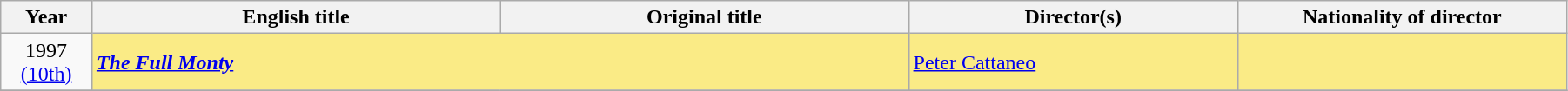<table class="wikitable" width="95%" cellpadding="5">
<tr>
<th width="50"><strong>Year</strong></th>
<th width="250"><strong>English title</strong></th>
<th width="250"><strong>Original title</strong></th>
<th width="200"><strong>Director(s)</strong></th>
<th width="200"><strong>Nationality of director</strong></th>
</tr>
<tr>
<td style="text-align:center;">1997<br><a href='#'>(10th)</a></td>
<td colspan="2" style="background:#FAEB86"><strong><em><a href='#'>The Full Monty</a></em></strong></td>
<td style="background:#FAEB86"><a href='#'>Peter Cattaneo</a></td>
<td style="background:#FAEB86"></td>
</tr>
<tr>
</tr>
</table>
